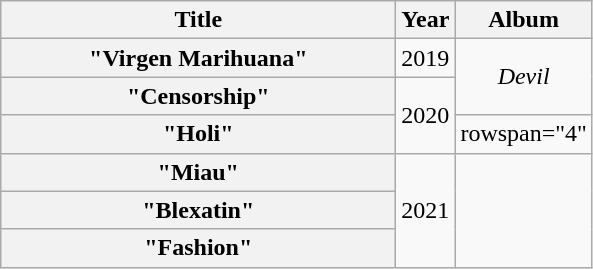<table class="wikitable plainrowheaders" style="text-align:center">
<tr>
<th scope="col" style="width:16em">Title</th>
<th scope="col" style="width:1em">Year</th>
<th scope="col">Album</th>
</tr>
<tr>
<th scope="row">"Virgen Marihuana"<br></th>
<td>2019</td>
<td rowspan="2"><em>Devil</em></td>
</tr>
<tr>
<th scope="row">"Censorship"<br></th>
<td rowspan="2">2020</td>
</tr>
<tr>
<th scope="row">"Holi"<br></th>
<td>rowspan="4" </td>
</tr>
<tr>
<th scope="row">"Miau"<br></th>
<td rowspan="3">2021</td>
</tr>
<tr>
<th scope="row">"Blexatin"<br></th>
</tr>
<tr>
<th scope="row">"Fashion"<br></th>
</tr>
</table>
